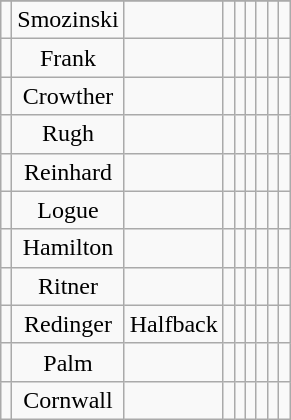<table class=wikitable style="text-align:center">
<tr>
</tr>
<tr>
<td></td>
<td>Smozinski</td>
<td></td>
<td></td>
<td></td>
<td></td>
<td></td>
<td></td>
<td></td>
</tr>
<tr>
<td></td>
<td>Frank</td>
<td></td>
<td></td>
<td></td>
<td></td>
<td></td>
<td></td>
<td></td>
</tr>
<tr>
<td></td>
<td>Crowther</td>
<td></td>
<td></td>
<td></td>
<td></td>
<td></td>
<td></td>
<td></td>
</tr>
<tr>
<td></td>
<td>Rugh</td>
<td></td>
<td></td>
<td></td>
<td></td>
<td></td>
<td></td>
<td></td>
</tr>
<tr>
<td></td>
<td>Reinhard</td>
<td></td>
<td></td>
<td></td>
<td></td>
<td></td>
<td></td>
<td></td>
</tr>
<tr>
<td></td>
<td>Logue</td>
<td></td>
<td></td>
<td></td>
<td></td>
<td></td>
<td></td>
<td></td>
</tr>
<tr>
<td></td>
<td>Hamilton</td>
<td></td>
<td></td>
<td></td>
<td></td>
<td></td>
<td></td>
<td></td>
</tr>
<tr>
<td></td>
<td>Ritner</td>
<td></td>
<td></td>
<td></td>
<td></td>
<td></td>
<td></td>
<td></td>
</tr>
<tr>
<td></td>
<td>Redinger</td>
<td>Halfback</td>
<td></td>
<td></td>
<td></td>
<td></td>
<td></td>
<td></td>
</tr>
<tr>
<td></td>
<td>Palm</td>
<td></td>
<td></td>
<td></td>
<td></td>
<td></td>
<td></td>
<td></td>
</tr>
<tr>
<td></td>
<td>Cornwall</td>
<td></td>
<td></td>
<td></td>
<td></td>
<td></td>
<td></td>
<td></td>
</tr>
</table>
